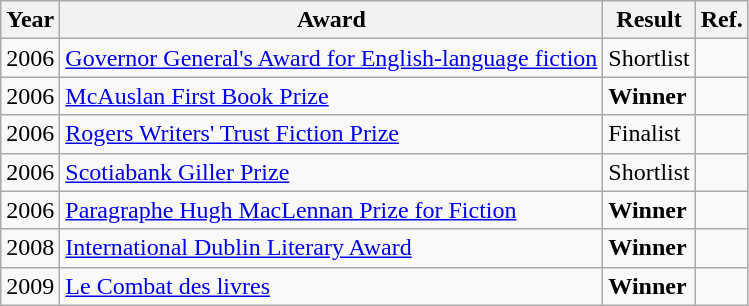<table class="wikitable sortable mw-collapsible">
<tr>
<th>Year</th>
<th>Award</th>
<th>Result</th>
<th>Ref.</th>
</tr>
<tr>
<td>2006</td>
<td><a href='#'>Governor General's Award for English-language fiction</a></td>
<td>Shortlist</td>
<td></td>
</tr>
<tr>
<td>2006</td>
<td><a href='#'>McAuslan First Book Prize</a></td>
<td><strong>Winner</strong></td>
<td></td>
</tr>
<tr>
<td>2006</td>
<td><a href='#'>Rogers Writers' Trust Fiction Prize</a></td>
<td>Finalist</td>
<td></td>
</tr>
<tr>
<td>2006</td>
<td><a href='#'>Scotiabank Giller Prize</a></td>
<td>Shortlist</td>
<td></td>
</tr>
<tr>
<td>2006</td>
<td><a href='#'>Paragraphe Hugh MacLennan Prize for Fiction</a></td>
<td><strong>Winner</strong></td>
<td></td>
</tr>
<tr>
<td>2008</td>
<td><a href='#'>International Dublin Literary Award</a></td>
<td><strong>Winner</strong></td>
<td></td>
</tr>
<tr>
<td>2009</td>
<td><a href='#'>Le Combat des livres</a></td>
<td><strong>Winner</strong></td>
<td></td>
</tr>
</table>
